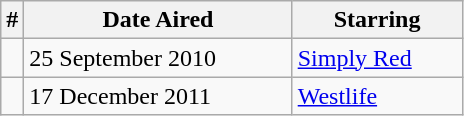<table class="wikitable">
<tr>
<th width="5%">#</th>
<th>Date Aired</th>
<th>Starring</th>
</tr>
<tr>
<td></td>
<td>25 September 2010</td>
<td><a href='#'>Simply Red</a></td>
</tr>
<tr>
<td></td>
<td>17 December 2011</td>
<td><a href='#'>Westlife</a></td>
</tr>
</table>
